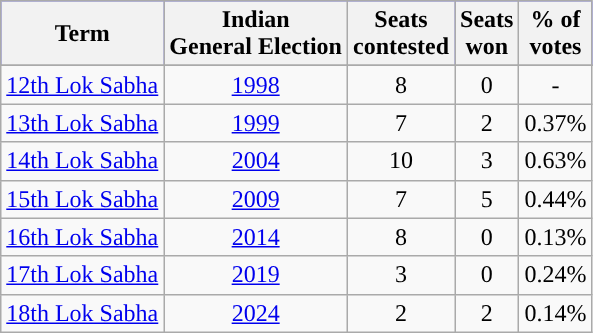<table class="wikitable sortable" style="text-align:center;">
<tr style="background:#00f;">
<th style="background-color:">Term</th>
<th style="background-color:">Indian<br> General Election</th>
<th style="background-color:">Seats<br>contested</th>
<th style="background-color:">Seats<br>won</th>
<th style="background-color:">% of<br> votes</th>
</tr>
<tr>
</tr>
<tr>
<td><a href='#'>12th Lok Sabha</a></td>
<td><a href='#'>1998</a></td>
<td>8</td>
<td>0</td>
<td>-</td>
</tr>
<tr>
<td><a href='#'>13th Lok Sabha</a></td>
<td><a href='#'>1999</a></td>
<td>7</td>
<td>2</td>
<td>0.37%</td>
</tr>
<tr>
<td><a href='#'>14th Lok Sabha</a></td>
<td><a href='#'>2004</a></td>
<td>10</td>
<td>3</td>
<td>0.63%</td>
</tr>
<tr>
<td><a href='#'>15th Lok Sabha</a></td>
<td><a href='#'>2009</a></td>
<td>7</td>
<td>5</td>
<td>0.44%</td>
</tr>
<tr>
<td><a href='#'>16th Lok Sabha</a></td>
<td><a href='#'>2014</a></td>
<td>8</td>
<td>0</td>
<td>0.13%</td>
</tr>
<tr>
<td><a href='#'>17th Lok Sabha</a></td>
<td><a href='#'>2019</a></td>
<td>3</td>
<td>0</td>
<td>0.24%</td>
</tr>
<tr>
<td><a href='#'>18th Lok Sabha</a></td>
<td><a href='#'>2024</a></td>
<td>2</td>
<td>2</td>
<td>0.14%</td>
</tr>
</table>
